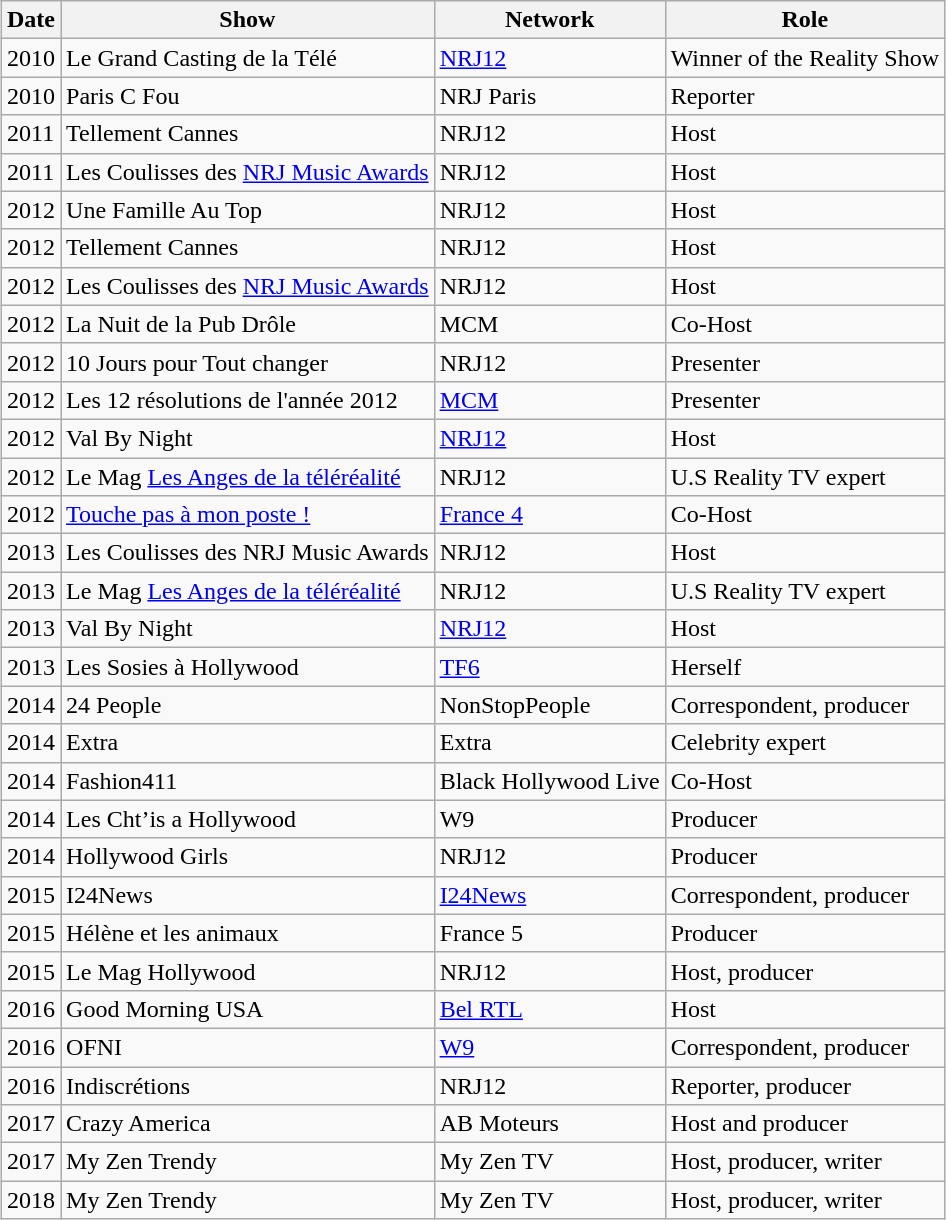<table class="wikitable" style="margin-left: auto; margin-right: auto; border: none;">
<tr>
<th>Date</th>
<th>Show</th>
<th>Network</th>
<th>Role</th>
</tr>
<tr>
<td>2010</td>
<td>Le Grand Casting de la Télé</td>
<td><a href='#'>NRJ12</a></td>
<td>Winner of the Reality Show</td>
</tr>
<tr>
<td>2010</td>
<td>Paris C Fou</td>
<td>NRJ Paris</td>
<td>Reporter</td>
</tr>
<tr>
<td>2011</td>
<td>Tellement Cannes</td>
<td>NRJ12</td>
<td>Host</td>
</tr>
<tr>
<td>2011</td>
<td>Les Coulisses des <a href='#'>NRJ Music Awards</a></td>
<td>NRJ12</td>
<td>Host</td>
</tr>
<tr>
<td>2012</td>
<td>Une Famille Au Top</td>
<td>NRJ12</td>
<td>Host</td>
</tr>
<tr>
<td>2012</td>
<td>Tellement Cannes</td>
<td>NRJ12</td>
<td>Host</td>
</tr>
<tr>
<td>2012</td>
<td>Les Coulisses des <a href='#'>NRJ Music Awards</a></td>
<td>NRJ12</td>
<td>Host</td>
</tr>
<tr>
<td>2012</td>
<td>La Nuit de la Pub Drôle</td>
<td>MCM</td>
<td>Co-Host</td>
</tr>
<tr>
<td>2012</td>
<td>10 Jours pour Tout changer</td>
<td>NRJ12</td>
<td>Presenter</td>
</tr>
<tr>
<td>2012</td>
<td>Les 12 résolutions de l'année 2012</td>
<td><a href='#'>MCM</a></td>
<td>Presenter</td>
</tr>
<tr>
<td>2012</td>
<td>Val By Night</td>
<td><a href='#'>NRJ12</a></td>
<td>Host</td>
</tr>
<tr>
<td>2012</td>
<td>Le Mag <a href='#'>Les Anges de la téléréalité</a></td>
<td>NRJ12</td>
<td>U.S Reality TV expert</td>
</tr>
<tr>
<td>2012</td>
<td><a href='#'>Touche pas à mon poste !</a></td>
<td><a href='#'>France 4</a></td>
<td>Co-Host</td>
</tr>
<tr>
<td>2013</td>
<td>Les Coulisses des NRJ Music Awards</td>
<td>NRJ12</td>
<td>Host</td>
</tr>
<tr>
<td>2013</td>
<td>Le Mag <a href='#'>Les Anges de la téléréalité</a></td>
<td>NRJ12</td>
<td>U.S Reality TV expert</td>
</tr>
<tr>
<td>2013</td>
<td>Val By Night</td>
<td><a href='#'>NRJ12</a></td>
<td>Host</td>
</tr>
<tr>
<td>2013</td>
<td>Les Sosies à Hollywood</td>
<td><a href='#'>TF6</a></td>
<td>Herself</td>
</tr>
<tr>
<td>2014</td>
<td>24 People</td>
<td>NonStopPeople</td>
<td>Correspondent, producer</td>
</tr>
<tr>
<td>2014</td>
<td>Extra</td>
<td>Extra</td>
<td>Celebrity expert</td>
</tr>
<tr>
<td>2014</td>
<td>Fashion411</td>
<td>Black Hollywood Live</td>
<td>Co-Host</td>
</tr>
<tr>
<td>2014</td>
<td>Les Cht’is a Hollywood</td>
<td>W9</td>
<td>Producer</td>
</tr>
<tr>
<td>2014</td>
<td>Hollywood Girls</td>
<td>NRJ12</td>
<td>Producer</td>
</tr>
<tr>
<td>2015</td>
<td>I24News</td>
<td><a href='#'>I24News</a></td>
<td>Correspondent, producer</td>
</tr>
<tr>
<td>2015</td>
<td>Hélène et les animaux</td>
<td>France 5</td>
<td>Producer</td>
</tr>
<tr>
<td>2015</td>
<td>Le Mag Hollywood</td>
<td>NRJ12</td>
<td>Host, producer</td>
</tr>
<tr>
<td>2016</td>
<td>Good Morning USA</td>
<td><a href='#'>Bel RTL</a></td>
<td>Host</td>
</tr>
<tr>
<td>2016</td>
<td>OFNI</td>
<td><a href='#'>W9</a></td>
<td>Correspondent, producer</td>
</tr>
<tr>
<td>2016</td>
<td>Indiscrétions</td>
<td>NRJ12</td>
<td>Reporter, producer</td>
</tr>
<tr>
<td>2017</td>
<td>Crazy America</td>
<td>AB Moteurs</td>
<td>Host and producer</td>
</tr>
<tr>
<td>2017</td>
<td>My Zen Trendy</td>
<td>My Zen TV</td>
<td>Host, producer, writer</td>
</tr>
<tr>
<td>2018</td>
<td>My Zen Trendy</td>
<td>My Zen TV</td>
<td>Host, producer, writer</td>
</tr>
</table>
